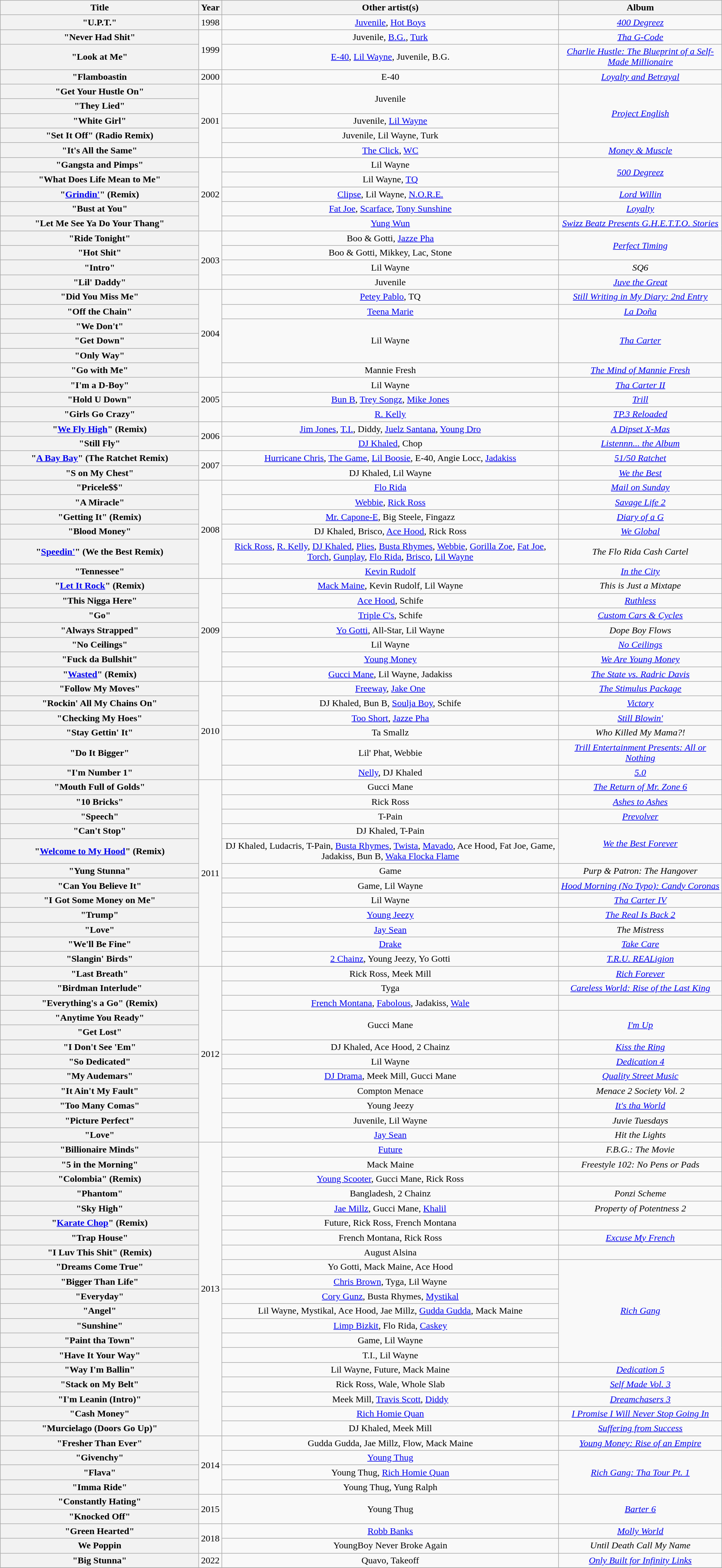<table class="wikitable plainrowheaders" style="text-align:center;">
<tr>
<th scope="col" style="width:21em;">Title</th>
<th scope="col">Year</th>
<th scope="col">Other artist(s)</th>
<th scope="col">Album</th>
</tr>
<tr>
<th scope="row">"U.P.T."</th>
<td>1998</td>
<td><a href='#'>Juvenile</a>, <a href='#'>Hot Boys</a></td>
<td><em><a href='#'>400 Degreez</a></em></td>
</tr>
<tr>
<th scope="row">"Never Had Shit"</th>
<td rowspan="2">1999</td>
<td>Juvenile, <a href='#'>B.G.</a>, <a href='#'>Turk</a></td>
<td><em><a href='#'>Tha G-Code</a></em></td>
</tr>
<tr>
<th scope="row">"Look at Me"</th>
<td><a href='#'>E-40</a>, <a href='#'>Lil Wayne</a>, Juvenile, B.G.</td>
<td><em><a href='#'>Charlie Hustle: The Blueprint of a Self-Made Millionaire</a></em></td>
</tr>
<tr>
<th scope="row">"Flamboastin</th>
<td>2000</td>
<td>E-40</td>
<td><em><a href='#'>Loyalty and Betrayal</a></em></td>
</tr>
<tr>
<th scope="row">"Get Your Hustle On"</th>
<td rowspan="5">2001</td>
<td rowspan="2">Juvenile</td>
<td rowspan="4"><em><a href='#'>Project English</a></em></td>
</tr>
<tr>
<th scope="row">"They Lied"</th>
</tr>
<tr>
<th scope="row">"White Girl"</th>
<td>Juvenile, <a href='#'>Lil Wayne</a></td>
</tr>
<tr>
<th scope="row">"Set It Off" (Radio Remix)</th>
<td>Juvenile, Lil Wayne, Turk</td>
</tr>
<tr>
<th scope="row">"It's All the Same"</th>
<td><a href='#'>The Click</a>, <a href='#'>WC</a></td>
<td><em><a href='#'>Money & Muscle</a></em></td>
</tr>
<tr>
<th scope="row">"Gangsta and Pimps"</th>
<td rowspan="5">2002</td>
<td>Lil Wayne</td>
<td rowspan="2"><em><a href='#'>500 Degreez</a></em></td>
</tr>
<tr>
<th scope="row">"What Does Life Mean to Me"</th>
<td>Lil Wayne, <a href='#'>TQ</a></td>
</tr>
<tr>
<th scope="row">"<a href='#'>Grindin'</a>" (Remix)</th>
<td><a href='#'>Clipse</a>, Lil Wayne, <a href='#'>N.O.R.E.</a></td>
<td><em><a href='#'>Lord Willin</a></em></td>
</tr>
<tr>
<th scope="row">"Bust at You"</th>
<td><a href='#'>Fat Joe</a>, <a href='#'>Scarface</a>, <a href='#'>Tony Sunshine</a></td>
<td><em><a href='#'>Loyalty</a></em></td>
</tr>
<tr>
<th scope="row">"Let Me See Ya Do Your Thang"</th>
<td><a href='#'>Yung Wun</a></td>
<td><em><a href='#'>Swizz Beatz Presents G.H.E.T.T.O. Stories</a></em></td>
</tr>
<tr>
<th scope="row">"Ride Tonight"</th>
<td rowspan="4">2003</td>
<td>Boo & Gotti, <a href='#'>Jazze Pha</a></td>
<td rowspan="2"><em><a href='#'>Perfect Timing</a></em></td>
</tr>
<tr>
<th scope="row">"Hot Shit"</th>
<td>Boo & Gotti, Mikkey, Lac, Stone</td>
</tr>
<tr>
<th scope="row">"Intro"</th>
<td>Lil Wayne</td>
<td><em>SQ6</em></td>
</tr>
<tr>
<th scope="row">"Lil' Daddy"</th>
<td>Juvenile</td>
<td><em><a href='#'>Juve the Great</a></em></td>
</tr>
<tr>
<th scope="row">"Did You Miss Me"</th>
<td rowspan="6">2004</td>
<td><a href='#'>Petey Pablo</a>, TQ</td>
<td><em><a href='#'>Still Writing in My Diary: 2nd Entry</a></em></td>
</tr>
<tr>
<th scope="row">"Off the Chain"</th>
<td><a href='#'>Teena Marie</a></td>
<td><em><a href='#'>La Doña</a></em></td>
</tr>
<tr>
<th scope="row">"We Don't"</th>
<td rowspan="3">Lil Wayne</td>
<td rowspan="3"><em><a href='#'>Tha Carter</a></em></td>
</tr>
<tr>
<th scope="row">"Get Down"</th>
</tr>
<tr>
<th scope="row">"Only Way"</th>
</tr>
<tr>
<th scope="row">"Go with Me"</th>
<td>Mannie Fresh</td>
<td><em><a href='#'>The Mind of Mannie Fresh</a></em></td>
</tr>
<tr>
<th scope="row">"I'm a D-Boy"</th>
<td rowspan="3">2005</td>
<td>Lil Wayne</td>
<td><em><a href='#'>Tha Carter II</a></em></td>
</tr>
<tr>
<th scope="row">"Hold U Down"</th>
<td><a href='#'>Bun B</a>, <a href='#'>Trey Songz</a>, <a href='#'>Mike Jones</a></td>
<td><em><a href='#'>Trill</a></em></td>
</tr>
<tr>
<th scope="row">"Girls Go Crazy"</th>
<td><a href='#'>R. Kelly</a></td>
<td><em><a href='#'>TP.3 Reloaded</a></em></td>
</tr>
<tr>
<th scope="row">"<a href='#'>We Fly High</a>" (Remix)</th>
<td rowspan="2">2006</td>
<td><a href='#'>Jim Jones</a>, <a href='#'>T.I.</a>, Diddy, <a href='#'>Juelz Santana</a>, <a href='#'>Young Dro</a></td>
<td><em><a href='#'>A Dipset X-Mas</a></em></td>
</tr>
<tr>
<th scope="row">"Still Fly"</th>
<td><a href='#'>DJ Khaled</a>, Chop</td>
<td><em><a href='#'>Listennn... the Album</a></em></td>
</tr>
<tr>
<th scope="row">"<a href='#'>A Bay Bay</a>" (The Ratchet Remix)</th>
<td rowspan="2">2007</td>
<td><a href='#'>Hurricane Chris</a>, <a href='#'>The Game</a>, <a href='#'>Lil Boosie</a>, E-40, Angie Locc, <a href='#'>Jadakiss</a></td>
<td><em><a href='#'>51/50 Ratchet</a></em></td>
</tr>
<tr>
<th scope="row">"S on My Chest"</th>
<td>DJ Khaled, Lil Wayne</td>
<td><em><a href='#'>We the Best</a></em></td>
</tr>
<tr>
<th scope="row">"Pricele$$"</th>
<td rowspan="6">2008</td>
<td><a href='#'>Flo Rida</a></td>
<td><em><a href='#'>Mail on Sunday</a></em></td>
</tr>
<tr>
<th scope="row">"A Miracle"</th>
<td><a href='#'>Webbie</a>, <a href='#'>Rick Ross</a></td>
<td><em><a href='#'>Savage Life 2</a></em></td>
</tr>
<tr>
<th scope="row">"Getting It" (Remix)</th>
<td><a href='#'>Mr. Capone-E</a>, Big Steele, Fingazz</td>
<td><em><a href='#'>Diary of a G</a></em></td>
</tr>
<tr>
<th scope="row">"Blood Money"</th>
<td>DJ Khaled, Brisco, <a href='#'>Ace Hood</a>, Rick Ross</td>
<td><em><a href='#'>We Global</a></em></td>
</tr>
<tr>
<th scope="row">"<a href='#'>Speedin'</a>" (We the Best Remix)</th>
<td><a href='#'>Rick Ross</a>, <a href='#'>R. Kelly</a>, <a href='#'>DJ Khaled</a>, <a href='#'>Plies</a>, <a href='#'>Busta Rhymes</a>, <a href='#'>Webbie</a>, <a href='#'>Gorilla Zoe</a>, <a href='#'>Fat Joe</a>, <a href='#'>Torch</a>, <a href='#'>Gunplay</a>, <a href='#'>Flo Rida</a>, <a href='#'>Brisco</a>, <a href='#'>Lil Wayne</a></td>
<td><em>The Flo Rida Cash Cartel</em></td>
</tr>
<tr>
<th scope="row">"Tennessee"</th>
<td><a href='#'>Kevin Rudolf</a></td>
<td><em><a href='#'>In the City</a></em></td>
</tr>
<tr>
<th scope="row">"<a href='#'>Let It Rock</a>" (Remix)</th>
<td rowspan="7">2009</td>
<td><a href='#'>Mack Maine</a>, Kevin Rudolf, Lil Wayne</td>
<td><em>This is Just a Mixtape</em></td>
</tr>
<tr>
<th scope="row">"This Nigga Here"</th>
<td><a href='#'>Ace Hood</a>, Schife</td>
<td><em><a href='#'>Ruthless</a></em></td>
</tr>
<tr>
<th scope="row">"Go"</th>
<td><a href='#'>Triple C's</a>, Schife</td>
<td><em><a href='#'>Custom Cars & Cycles</a></em></td>
</tr>
<tr>
<th scope="row">"Always Strapped"</th>
<td><a href='#'>Yo Gotti</a>, All-Star, Lil Wayne</td>
<td><em>Dope Boy Flows</em></td>
</tr>
<tr>
<th scope="row">"No Ceilings"</th>
<td>Lil Wayne</td>
<td><em><a href='#'>No Ceilings</a></em></td>
</tr>
<tr>
<th scope="row">"Fuck da Bullshit"</th>
<td><a href='#'>Young Money</a></td>
<td><em><a href='#'>We Are Young Money</a></em></td>
</tr>
<tr>
<th scope="row">"<a href='#'>Wasted</a>" (Remix)</th>
<td><a href='#'>Gucci Mane</a>, Lil Wayne, Jadakiss</td>
<td><em><a href='#'>The State vs. Radric Davis</a></em></td>
</tr>
<tr>
<th scope="row">"Follow My Moves"</th>
<td rowspan="6">2010</td>
<td><a href='#'>Freeway</a>, <a href='#'>Jake One</a></td>
<td><em><a href='#'>The Stimulus Package</a></em></td>
</tr>
<tr>
<th scope="row">"Rockin' All My Chains On"</th>
<td>DJ Khaled, Bun B, <a href='#'>Soulja Boy</a>, Schife</td>
<td><em><a href='#'>Victory</a></em></td>
</tr>
<tr>
<th scope="row">"Checking My Hoes"</th>
<td><a href='#'>Too Short</a>, <a href='#'>Jazze Pha</a></td>
<td><em><a href='#'>Still Blowin'</a></em></td>
</tr>
<tr>
<th scope="row">"Stay Gettin' It"</th>
<td>Ta Smallz</td>
<td><em>Who Killed My Mama?!</em></td>
</tr>
<tr>
<th scope="row">"Do It Bigger"</th>
<td>Lil' Phat, Webbie</td>
<td><em><a href='#'>Trill Entertainment Presents: All or Nothing</a></em></td>
</tr>
<tr>
<th scope="row">"I'm Number 1"</th>
<td><a href='#'>Nelly</a>, DJ Khaled</td>
<td><em><a href='#'>5.0</a></em></td>
</tr>
<tr>
<th scope="row">"Mouth Full of Golds"</th>
<td rowspan="12">2011</td>
<td>Gucci Mane</td>
<td><em><a href='#'>The Return of Mr. Zone 6</a></em></td>
</tr>
<tr>
<th scope="row">"10 Bricks"</th>
<td>Rick Ross</td>
<td><em><a href='#'>Ashes to Ashes</a></em></td>
</tr>
<tr>
<th scope="row">"Speech"</th>
<td>T-Pain</td>
<td><em><a href='#'>Prevolver</a></em></td>
</tr>
<tr>
<th scope="row">"Can't Stop"</th>
<td>DJ Khaled, T-Pain</td>
<td rowspan="2"><em><a href='#'>We the Best Forever</a></em></td>
</tr>
<tr>
<th scope="row">"<a href='#'>Welcome to My Hood</a>" (Remix)</th>
<td>DJ Khaled, Ludacris, T-Pain, <a href='#'>Busta Rhymes</a>, <a href='#'>Twista</a>, <a href='#'>Mavado</a>, Ace Hood, Fat Joe, Game, Jadakiss, Bun B, <a href='#'>Waka Flocka Flame</a></td>
</tr>
<tr>
<th scope="row">"Yung Stunna"</th>
<td>Game</td>
<td><em>Purp & Patron: The Hangover</em></td>
</tr>
<tr>
<th scope="row">"Can You Believe It"</th>
<td>Game, Lil Wayne</td>
<td><em><a href='#'>Hood Morning (No Typo): Candy Coronas</a></em></td>
</tr>
<tr>
<th scope="row">"I Got Some Money on Me"</th>
<td>Lil Wayne</td>
<td><em><a href='#'>Tha Carter IV</a></em></td>
</tr>
<tr>
<th scope="row">"Trump"</th>
<td><a href='#'>Young Jeezy</a></td>
<td><em><a href='#'>The Real Is Back 2</a></em></td>
</tr>
<tr>
<th scope="row">"Love"</th>
<td><a href='#'>Jay Sean</a></td>
<td><em>The Mistress</em></td>
</tr>
<tr>
<th scope="row">"We'll Be Fine"</th>
<td><a href='#'>Drake</a></td>
<td><em><a href='#'>Take Care</a></em></td>
</tr>
<tr>
<th scope="row">"Slangin' Birds"</th>
<td><a href='#'>2 Chainz</a>, Young Jeezy, Yo Gotti</td>
<td><em><a href='#'>T.R.U. REALigion</a></em></td>
</tr>
<tr>
<th scope="row">"Last Breath"</th>
<td rowspan="12">2012</td>
<td>Rick Ross, Meek Mill</td>
<td><em><a href='#'>Rich Forever</a></em></td>
</tr>
<tr>
<th scope="row">"Birdman Interlude"</th>
<td>Tyga</td>
<td><em><a href='#'>Careless World: Rise of the Last King</a></em></td>
</tr>
<tr>
<th scope="row">"Everything's a Go" (Remix)</th>
<td><a href='#'>French Montana</a>, <a href='#'>Fabolous</a>, Jadakiss, <a href='#'>Wale</a></td>
<td></td>
</tr>
<tr>
<th scope="row">"Anytime You Ready"</th>
<td rowspan="2">Gucci Mane</td>
<td rowspan="2"><em><a href='#'>I'm Up</a></em></td>
</tr>
<tr>
<th scope="row">"Get Lost"</th>
</tr>
<tr>
<th scope="row">"I Don't See 'Em"</th>
<td>DJ Khaled, Ace Hood, 2 Chainz</td>
<td><em><a href='#'>Kiss the Ring</a></em></td>
</tr>
<tr>
<th scope="row">"So Dedicated"</th>
<td>Lil Wayne</td>
<td><em><a href='#'>Dedication 4</a></em></td>
</tr>
<tr>
<th scope="row">"My Audemars"</th>
<td><a href='#'>DJ Drama</a>, Meek Mill, Gucci Mane</td>
<td><em><a href='#'>Quality Street Music</a></em></td>
</tr>
<tr>
<th scope="row">"It Ain't My Fault"</th>
<td>Compton Menace</td>
<td><em>Menace 2 Society Vol. 2</em></td>
</tr>
<tr>
<th scope="row">"Too Many Comas"</th>
<td>Young Jeezy</td>
<td><em><a href='#'>It's tha World</a></em></td>
</tr>
<tr>
<th scope="row">"Picture Perfect"</th>
<td>Juvenile, Lil Wayne</td>
<td><em>Juvie Tuesdays</em></td>
</tr>
<tr>
<th scope="row">"Love"</th>
<td><a href='#'>Jay Sean</a></td>
<td><em>Hit the Lights</em></td>
</tr>
<tr>
<th scope="row">"Billionaire Minds"</th>
<td rowspan="20">2013</td>
<td><a href='#'>Future</a></td>
<td><em>F.B.G.: The Movie</em></td>
</tr>
<tr>
<th scope="row">"5 in the Morning"</th>
<td>Mack Maine</td>
<td><em>Freestyle 102: No Pens or Pads</em></td>
</tr>
<tr>
<th scope="row">"Colombia" (Remix)</th>
<td><a href='#'>Young Scooter</a>, Gucci Mane, Rick Ross</td>
<td></td>
</tr>
<tr>
<th scope="row">"Phantom"</th>
<td>Bangladesh, 2 Chainz</td>
<td><em>Ponzi Scheme</em></td>
</tr>
<tr>
<th scope="row">"Sky High"</th>
<td><a href='#'>Jae Millz</a>, Gucci Mane, <a href='#'>Khalil</a></td>
<td><em>Property of Potentness 2</em></td>
</tr>
<tr>
<th scope="row">"<a href='#'>Karate Chop</a>" (Remix)</th>
<td>Future, Rick Ross, French Montana</td>
<td></td>
</tr>
<tr>
<th scope="row">"Trap House"</th>
<td>French Montana, Rick Ross</td>
<td><em><a href='#'>Excuse My French</a></em></td>
</tr>
<tr>
<th scope="row">"I Luv This Shit" (Remix)</th>
<td>August Alsina</td>
<td></td>
</tr>
<tr>
<th scope="row">"Dreams Come True"</th>
<td>Yo Gotti, Mack Maine, Ace Hood</td>
<td rowspan="7"><em><a href='#'>Rich Gang</a></em></td>
</tr>
<tr>
<th scope="row">"Bigger Than Life"</th>
<td><a href='#'>Chris Brown</a>, Tyga, Lil Wayne</td>
</tr>
<tr>
<th scope="row">"Everyday"</th>
<td><a href='#'>Cory Gunz</a>, Busta Rhymes, <a href='#'>Mystikal</a></td>
</tr>
<tr>
<th scope="row">"Angel"</th>
<td>Lil Wayne, Mystikal, Ace Hood, Jae Millz, <a href='#'>Gudda Gudda</a>, Mack Maine</td>
</tr>
<tr>
<th scope="row">"Sunshine"</th>
<td><a href='#'>Limp Bizkit</a>, Flo Rida, <a href='#'>Caskey</a></td>
</tr>
<tr>
<th scope="row">"Paint tha Town"</th>
<td>Game, Lil Wayne</td>
</tr>
<tr>
<th scope="row">"Have It Your Way"</th>
<td>T.I., Lil Wayne</td>
</tr>
<tr>
<th scope="row">"Way I'm Ballin"</th>
<td>Lil Wayne, Future, Mack Maine</td>
<td><em><a href='#'>Dedication 5</a></em></td>
</tr>
<tr>
<th scope="row">"Stack on My Belt"</th>
<td>Rick Ross, Wale, Whole Slab</td>
<td><em><a href='#'>Self Made Vol. 3</a></em></td>
</tr>
<tr>
<th scope="row">"I'm Leanin (Intro)"</th>
<td>Meek Mill, <a href='#'>Travis Scott</a>, <a href='#'>Diddy</a></td>
<td><em><a href='#'>Dreamchasers 3</a></em></td>
</tr>
<tr>
<th scope= "row">"Cash Money"</th>
<td><a href='#'>Rich Homie Quan</a></td>
<td><em><a href='#'>I Promise I Will Never Stop Going In</a></em></td>
</tr>
<tr>
<th scope="row">"Murcielago (Doors Go Up)"</th>
<td>DJ Khaled, Meek Mill</td>
<td><em><a href='#'>Suffering from Success</a></em></td>
</tr>
<tr>
<th scope="row">"Fresher Than Ever"</th>
<td rowspan= "4">2014</td>
<td>Gudda Gudda, Jae Millz, Flow, Mack Maine</td>
<td><em><a href='#'>Young Money: Rise of an Empire</a></em></td>
</tr>
<tr>
<th scope= "row">"Givenchy"</th>
<td><a href='#'>Young Thug</a></td>
<td rowspan= "3"><em><a href='#'>Rich Gang: Tha Tour Pt. 1</a></em></td>
</tr>
<tr>
<th scope= "row">"Flava"</th>
<td>Young Thug, <a href='#'>Rich Homie Quan</a></td>
</tr>
<tr>
<th scope= "row">"Imma Ride"</th>
<td>Young Thug, Yung Ralph</td>
</tr>
<tr>
<th>"Constantly Hating"</th>
<td rowspan="2">2015</td>
<td rowspan="2">Young Thug</td>
<td rowspan="2"><a href='#'><em>Barter 6</em></a></td>
</tr>
<tr>
<th>"Knocked Off"</th>
</tr>
<tr>
<th scope="row">"Green Hearted"</th>
<td rowspan="2">2018</td>
<td><a href='#'>Robb Banks</a></td>
<td><em><a href='#'>Molly World</a></em></td>
</tr>
<tr>
<th scope="row">We Poppin</th>
<td>YoungBoy Never Broke Again</td>
<td><em>Until Death Call My Name</em></td>
</tr>
<tr>
<th>"Big Stunna"</th>
<td>2022</td>
<td>Quavo, Takeoff</td>
<td><a href='#'><em>Only Built for Infinity Links</em></a></td>
</tr>
<tr>
</tr>
</table>
